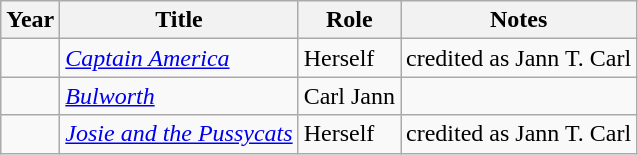<table class="wikitable sortable" align="center">
<tr>
<th scope="col">Year</th>
<th scope="col">Title</th>
<th scope="col">Role</th>
<th scope="col" class="unsortable">Notes</th>
</tr>
<tr>
<td></td>
<td><em><a href='#'>Captain America</a></em></td>
<td>Herself</td>
<td>credited as Jann T. Carl</td>
</tr>
<tr>
<td></td>
<td><em><a href='#'>Bulworth</a></em></td>
<td>Carl Jann</td>
<td></td>
</tr>
<tr>
<td></td>
<td><em><a href='#'>Josie and the Pussycats</a></em></td>
<td>Herself</td>
<td>credited as Jann T. Carl</td>
</tr>
</table>
